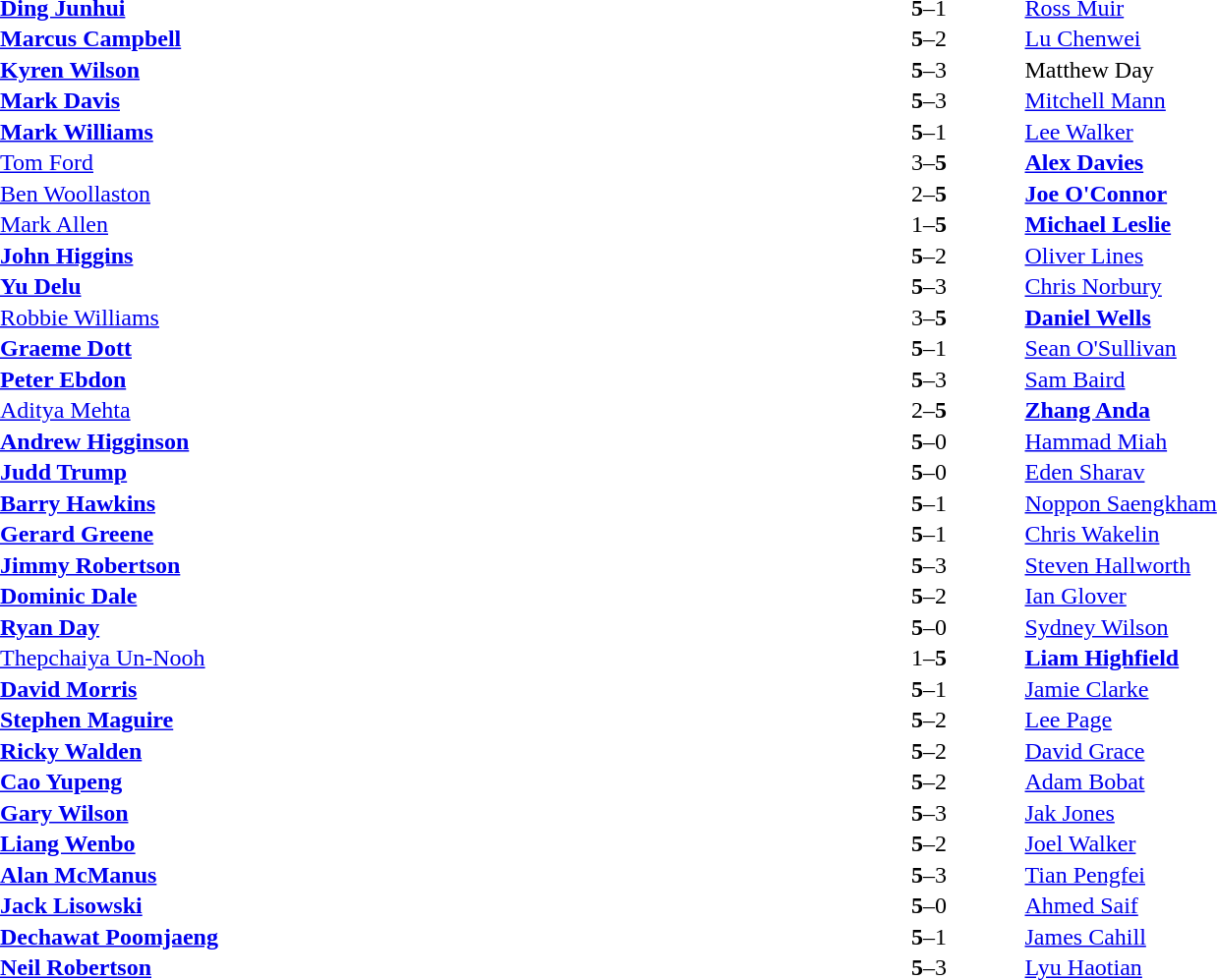<table width="100%" cellspacing="1">
<tr>
<th width=45%></th>
<th width=10%></th>
<th width=45%></th>
</tr>
<tr>
<td> <strong><a href='#'>Ding Junhui</a></strong></td>
<td align="center"><strong>5</strong>–1</td>
<td> <a href='#'>Ross Muir</a></td>
</tr>
<tr>
<td> <strong><a href='#'>Marcus Campbell</a></strong></td>
<td align="center"><strong>5</strong>–2</td>
<td> <a href='#'>Lu Chenwei</a></td>
</tr>
<tr>
<td> <strong><a href='#'>Kyren Wilson</a></strong></td>
<td align="center"><strong>5</strong>–3</td>
<td> Matthew Day</td>
</tr>
<tr>
<td> <strong><a href='#'>Mark Davis</a></strong></td>
<td align="center"><strong>5</strong>–3</td>
<td> <a href='#'>Mitchell Mann</a></td>
</tr>
<tr>
<td> <strong><a href='#'>Mark Williams</a></strong></td>
<td align="center"><strong>5</strong>–1</td>
<td> <a href='#'>Lee Walker</a></td>
</tr>
<tr>
<td> <a href='#'>Tom Ford</a></td>
<td align="center">3–<strong>5</strong></td>
<td> <strong><a href='#'>Alex Davies</a></strong></td>
</tr>
<tr>
<td> <a href='#'>Ben Woollaston</a></td>
<td align="center">2–<strong>5</strong></td>
<td> <strong><a href='#'>Joe O'Connor</a></strong></td>
</tr>
<tr>
<td> <a href='#'>Mark Allen</a></td>
<td align="center">1–<strong>5</strong></td>
<td> <strong><a href='#'>Michael Leslie</a></strong></td>
</tr>
<tr>
<td> <strong><a href='#'>John Higgins</a></strong></td>
<td align="center"><strong>5</strong>–2</td>
<td> <a href='#'>Oliver Lines</a></td>
</tr>
<tr>
<td> <strong><a href='#'>Yu Delu</a></strong></td>
<td align="center"><strong>5</strong>–3</td>
<td> <a href='#'>Chris Norbury</a></td>
</tr>
<tr>
<td> <a href='#'>Robbie Williams</a></td>
<td align="center">3–<strong>5</strong></td>
<td> <strong><a href='#'>Daniel Wells</a></strong></td>
</tr>
<tr>
<td> <strong><a href='#'>Graeme Dott</a></strong></td>
<td align="center"><strong>5</strong>–1</td>
<td> <a href='#'>Sean O'Sullivan</a></td>
</tr>
<tr>
<td> <strong><a href='#'>Peter Ebdon</a></strong></td>
<td align="center"><strong>5</strong>–3</td>
<td> <a href='#'>Sam Baird</a></td>
</tr>
<tr>
<td>  <a href='#'>Aditya Mehta</a></td>
<td align="center">2–<strong>5</strong></td>
<td> <strong><a href='#'>Zhang Anda</a></strong></td>
</tr>
<tr>
<td> <strong><a href='#'>Andrew Higginson</a></strong></td>
<td align="center"><strong>5</strong>–0</td>
<td> <a href='#'>Hammad Miah</a></td>
</tr>
<tr>
<td> <strong><a href='#'>Judd Trump</a></strong></td>
<td align="center"><strong>5</strong>–0</td>
<td> <a href='#'>Eden Sharav</a></td>
</tr>
<tr>
<td> <strong><a href='#'>Barry Hawkins</a></strong></td>
<td align="center"><strong>5</strong>–1</td>
<td> <a href='#'>Noppon Saengkham</a></td>
</tr>
<tr>
<td> <strong><a href='#'>Gerard Greene</a></strong></td>
<td align="center"><strong>5</strong>–1</td>
<td> <a href='#'>Chris Wakelin</a></td>
</tr>
<tr>
<td> <strong><a href='#'>Jimmy Robertson</a></strong></td>
<td align="center"><strong>5</strong>–3</td>
<td> <a href='#'>Steven Hallworth</a></td>
</tr>
<tr>
<td> <strong><a href='#'>Dominic Dale</a></strong></td>
<td align="center"><strong>5</strong>–2</td>
<td> <a href='#'>Ian Glover</a></td>
</tr>
<tr>
<td> <strong><a href='#'>Ryan Day</a></strong></td>
<td align="center"><strong>5</strong>–0</td>
<td> <a href='#'>Sydney Wilson</a></td>
</tr>
<tr>
<td> <a href='#'>Thepchaiya Un-Nooh</a></td>
<td align="center">1–<strong>5</strong></td>
<td> <strong><a href='#'>Liam Highfield</a></strong></td>
</tr>
<tr>
<td> <strong><a href='#'>David Morris</a></strong></td>
<td align="center"><strong>5</strong>–1</td>
<td> <a href='#'>Jamie Clarke</a></td>
</tr>
<tr>
<td> <strong><a href='#'>Stephen Maguire</a></strong></td>
<td align="center"><strong>5</strong>–2</td>
<td> <a href='#'>Lee Page</a></td>
</tr>
<tr>
<td> <strong><a href='#'>Ricky Walden</a></strong></td>
<td align="center"><strong>5</strong>–2</td>
<td> <a href='#'>David Grace</a></td>
</tr>
<tr>
<td> <strong><a href='#'>Cao Yupeng</a></strong></td>
<td align="center"><strong>5</strong>–2</td>
<td> <a href='#'>Adam Bobat</a></td>
</tr>
<tr>
<td> <strong><a href='#'>Gary Wilson</a></strong></td>
<td align="center"><strong>5</strong>–3</td>
<td> <a href='#'>Jak Jones</a></td>
</tr>
<tr>
<td> <strong><a href='#'>Liang Wenbo</a></strong></td>
<td align="center"><strong>5</strong>–2</td>
<td> <a href='#'>Joel Walker</a></td>
</tr>
<tr>
<td> <strong><a href='#'>Alan McManus</a></strong></td>
<td align="center"><strong>5</strong>–3</td>
<td> <a href='#'>Tian Pengfei</a></td>
</tr>
<tr>
<td> <strong><a href='#'>Jack Lisowski</a></strong></td>
<td align="center"><strong>5</strong>–0</td>
<td> <a href='#'>Ahmed Saif</a></td>
</tr>
<tr>
<td> <strong><a href='#'>Dechawat Poomjaeng</a></strong></td>
<td align="center"><strong>5</strong>–1</td>
<td> <a href='#'>James Cahill</a></td>
</tr>
<tr>
<td> <strong><a href='#'>Neil Robertson</a></strong></td>
<td align="center"><strong>5</strong>–3</td>
<td> <a href='#'>Lyu Haotian</a></td>
</tr>
</table>
